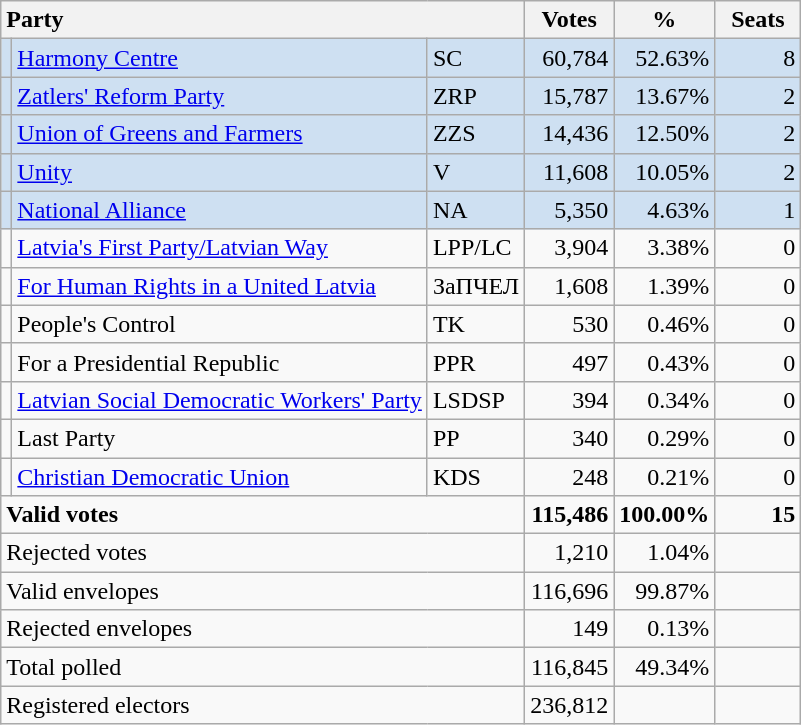<table class="wikitable" border="1" style="text-align:right;">
<tr>
<th style="text-align:left;" colspan=3>Party</th>
<th align=center width="50">Votes</th>
<th align=center width="50">%</th>
<th align=center width="50">Seats</th>
</tr>
<tr style="background:#CEE0F2;">
<td></td>
<td align=left><a href='#'>Harmony Centre</a></td>
<td align=left>SC</td>
<td>60,784</td>
<td>52.63%</td>
<td>8</td>
</tr>
<tr style="background:#CEE0F2;">
<td></td>
<td align=left><a href='#'>Zatlers' Reform Party</a></td>
<td align=left>ZRP</td>
<td>15,787</td>
<td>13.67%</td>
<td>2</td>
</tr>
<tr style="background:#CEE0F2;">
<td></td>
<td align=left><a href='#'>Union of Greens and Farmers</a></td>
<td align=left>ZZS</td>
<td>14,436</td>
<td>12.50%</td>
<td>2</td>
</tr>
<tr style="background:#CEE0F2;">
<td></td>
<td align=left><a href='#'>Unity</a></td>
<td align=left>V</td>
<td>11,608</td>
<td>10.05%</td>
<td>2</td>
</tr>
<tr style="background:#CEE0F2;">
<td></td>
<td align=left><a href='#'>National Alliance</a></td>
<td align=left>NA</td>
<td>5,350</td>
<td>4.63%</td>
<td>1</td>
</tr>
<tr>
<td></td>
<td align=left><a href='#'>Latvia's First Party/Latvian Way</a></td>
<td align=left>LPP/LC</td>
<td>3,904</td>
<td>3.38%</td>
<td>0</td>
</tr>
<tr>
<td></td>
<td align=left><a href='#'>For Human Rights in a United Latvia</a></td>
<td align=left>ЗаПЧЕЛ</td>
<td>1,608</td>
<td>1.39%</td>
<td>0</td>
</tr>
<tr>
<td></td>
<td align=left>People's Control</td>
<td align=left>TK</td>
<td>530</td>
<td>0.46%</td>
<td>0</td>
</tr>
<tr>
<td></td>
<td align=left>For a Presidential Republic</td>
<td align=left>PPR</td>
<td>497</td>
<td>0.43%</td>
<td>0</td>
</tr>
<tr>
<td></td>
<td align=left style="white-space: nowrap;"><a href='#'>Latvian Social Democratic Workers' Party</a></td>
<td align=left>LSDSP</td>
<td>394</td>
<td>0.34%</td>
<td>0</td>
</tr>
<tr>
<td></td>
<td align=left>Last Party</td>
<td align=left>PP</td>
<td>340</td>
<td>0.29%</td>
<td>0</td>
</tr>
<tr>
<td></td>
<td align=left><a href='#'>Christian Democratic Union</a></td>
<td align=left>KDS</td>
<td>248</td>
<td>0.21%</td>
<td>0</td>
</tr>
<tr style="font-weight:bold">
<td align=left colspan=3>Valid votes</td>
<td>115,486</td>
<td>100.00%</td>
<td>15</td>
</tr>
<tr>
<td align=left colspan=3>Rejected votes</td>
<td>1,210</td>
<td>1.04%</td>
<td></td>
</tr>
<tr>
<td align=left colspan=3>Valid envelopes</td>
<td>116,696</td>
<td>99.87%</td>
<td></td>
</tr>
<tr>
<td align=left colspan=3>Rejected envelopes</td>
<td>149</td>
<td>0.13%</td>
<td></td>
</tr>
<tr>
<td align=left colspan=3>Total polled</td>
<td>116,845</td>
<td>49.34%</td>
<td></td>
</tr>
<tr>
<td align=left colspan=3>Registered electors</td>
<td>236,812</td>
<td></td>
<td></td>
</tr>
</table>
